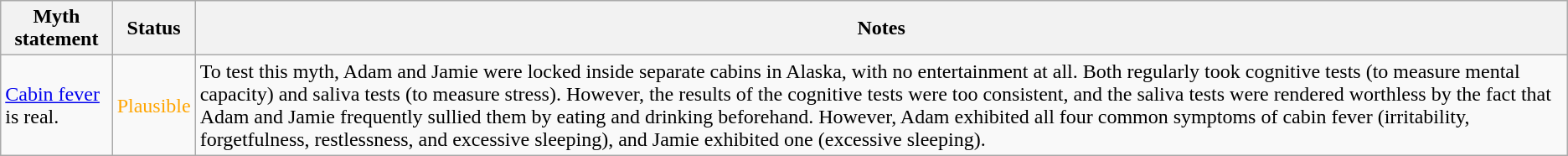<table class="wikitable plainrowheaders">
<tr>
<th>Myth statement</th>
<th>Status</th>
<th>Notes</th>
</tr>
<tr>
<td><a href='#'>Cabin fever</a> is real.</td>
<td style="color:orange">Plausible</td>
<td>To test this myth, Adam and Jamie were locked inside separate cabins in Alaska, with no entertainment at all. Both regularly took cognitive tests (to measure mental capacity) and saliva tests (to measure stress). However, the results of the cognitive tests were too consistent, and the saliva tests were rendered worthless by the fact that Adam and Jamie frequently sullied them by eating and drinking beforehand. However, Adam exhibited all four common symptoms of cabin fever (irritability, forgetfulness, restlessness, and excessive sleeping), and Jamie exhibited one (excessive sleeping).</td>
</tr>
</table>
